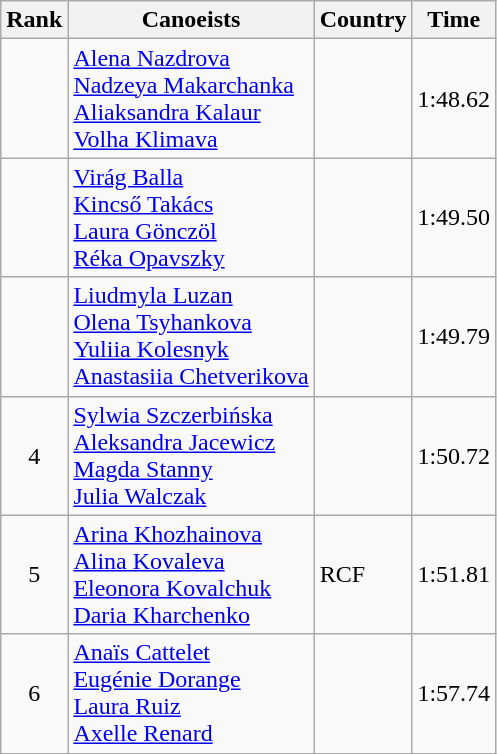<table class="wikitable" style="text-align:center">
<tr>
<th>Rank</th>
<th>Canoeists</th>
<th>Country</th>
<th>Time</th>
</tr>
<tr>
<td></td>
<td align="left"><a href='#'>Alena Nazdrova</a><br><a href='#'>Nadzeya Makarchanka</a><br><a href='#'>Aliaksandra Kalaur</a><br><a href='#'>Volha Klimava</a></td>
<td align="left"></td>
<td>1:48.62</td>
</tr>
<tr>
<td></td>
<td align="left"><a href='#'>Virág Balla</a><br><a href='#'>Kincső Takács</a><br><a href='#'>Laura Gönczöl</a><br><a href='#'>Réka Opavszky</a></td>
<td align="left"></td>
<td>1:49.50</td>
</tr>
<tr>
<td></td>
<td align="left"><a href='#'>Liudmyla Luzan</a><br><a href='#'>Olena Tsyhankova</a><br><a href='#'>Yuliia Kolesnyk</a><br><a href='#'>Anastasiia Chetverikova</a></td>
<td align="left"></td>
<td>1:49.79</td>
</tr>
<tr>
<td>4</td>
<td align="left"><a href='#'>Sylwia Szczerbińska</a><br><a href='#'>Aleksandra Jacewicz</a><br><a href='#'>Magda Stanny</a><br><a href='#'>Julia Walczak</a></td>
<td align="left"></td>
<td>1:50.72</td>
</tr>
<tr>
<td>5</td>
<td align="left"><a href='#'>Arina Khozhainova</a><br><a href='#'>Alina Kovaleva</a><br><a href='#'>Eleonora Kovalchuk</a><br><a href='#'>Daria Kharchenko</a></td>
<td align="left"> RCF</td>
<td>1:51.81</td>
</tr>
<tr>
<td>6</td>
<td align="left"><a href='#'>Anaïs Cattelet</a><br><a href='#'>Eugénie Dorange</a><br><a href='#'>Laura Ruiz</a><br><a href='#'>Axelle Renard</a></td>
<td align="left"></td>
<td>1:57.74</td>
</tr>
</table>
